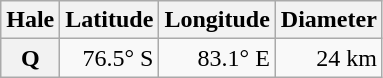<table class="wikitable" style="text-align: right;">
<tr>
<th scope="col">Hale</th>
<th scope="col">Latitude</th>
<th scope="col">Longitude</th>
<th scope="col">Diameter</th>
</tr>
<tr>
<th scope="row">Q</th>
<td>76.5° S</td>
<td>83.1° E</td>
<td>24 km</td>
</tr>
</table>
